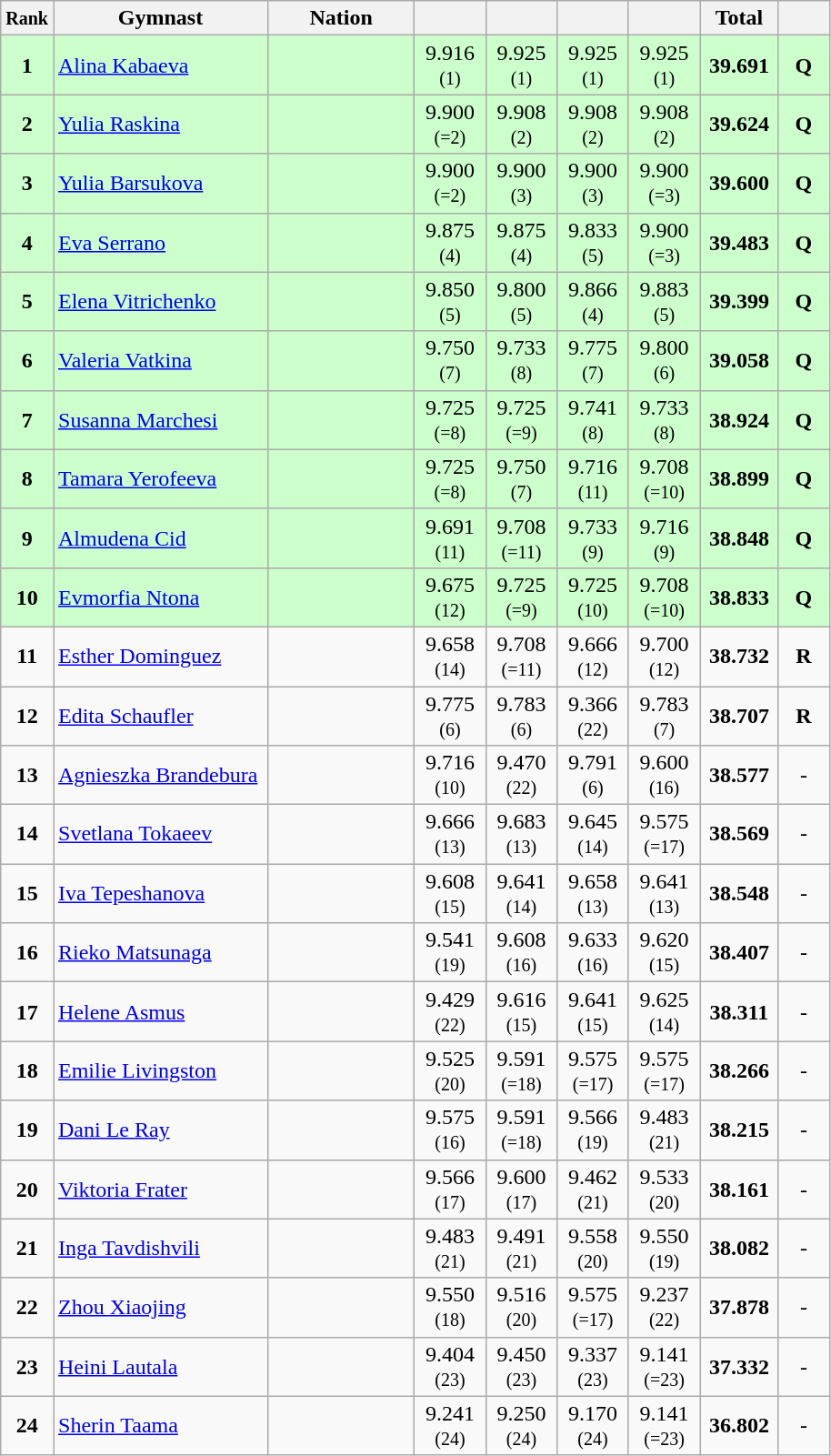<table class="wikitable sortable" style="text-align:center;">
<tr>
<th scope="col" style="width:20px;"><small>Rank</small></th>
<th ! scope="col" style="width:150px;">Gymnast</th>
<th ! scope="col" style="width:100px;">Nation</th>
<th ! scope="col" style="width:45px;"></th>
<th ! scope="col" style="width:45px;"></th>
<th ! scope="col" style="width:45px;"></th>
<th ! scope="col" style="width:45px;"></th>
<th scope="col" style="width:50px;">Total</th>
<th scope="col" style="width:30px;"><small></small></th>
</tr>
<tr bgcolor=ccffcc>
<td scope=row style="text-align:center"><strong>1</strong></td>
<td align=left><a href='#'>Alina Kabaeva</a></td>
<td style="text-align:left;"><small></small></td>
<td>9.916<br><small>(1)</small></td>
<td>9.925<br><small>(1)</small></td>
<td>9.925<br><small>(1)</small></td>
<td>9.925<br><small>(1)</small></td>
<td><strong>39.691</strong></td>
<td><strong>Q</strong></td>
</tr>
<tr bgcolor=ccffcc>
<td scope=row style="text-align:center"><strong>2</strong></td>
<td align=left><a href='#'>Yulia Raskina</a></td>
<td style="text-align:left;"><small></small></td>
<td>9.900<br><small>(=2)</small></td>
<td>9.908<br><small>(2)</small></td>
<td>9.908<br><small>(2)</small></td>
<td>9.908<br><small>(2)</small></td>
<td><strong>39.624</strong></td>
<td><strong>Q</strong></td>
</tr>
<tr bgcolor=ccffcc>
<td scope=row style="text-align:center"><strong>3</strong></td>
<td align=left><a href='#'>Yulia Barsukova</a></td>
<td style="text-align:left;"><small></small></td>
<td>9.900<br><small>(=2)</small></td>
<td>9.900<br><small>(3)</small></td>
<td>9.900<br><small>(3)</small></td>
<td>9.900<br><small>(=3)</small></td>
<td><strong>39.600</strong></td>
<td><strong>Q</strong></td>
</tr>
<tr bgcolor=ccffcc>
<td scope=row style="text-align:center"><strong>4</strong></td>
<td align=left><a href='#'>Eva Serrano</a></td>
<td style="text-align:left;"><small></small></td>
<td>9.875<br><small>(4)</small></td>
<td>9.875<br><small>(4)</small></td>
<td>9.833<br><small>(5)</small></td>
<td>9.900<br><small>(=3)</small></td>
<td><strong>39.483</strong></td>
<td><strong>Q</strong></td>
</tr>
<tr bgcolor=ccffcc>
<td scope=row style="text-align:center"><strong>5</strong></td>
<td align=left><a href='#'>Elena Vitrichenko</a></td>
<td style="text-align:left;"><small></small></td>
<td>9.850<br><small>(5)</small></td>
<td>9.800<br><small>(5)</small></td>
<td>9.866<br><small>(4)</small></td>
<td>9.883<br><small>(5)</small></td>
<td><strong>39.399</strong></td>
<td><strong>Q</strong></td>
</tr>
<tr bgcolor=ccffcc>
<td scope=row style="text-align:center"><strong>6</strong></td>
<td align=left><a href='#'>Valeria Vatkina</a></td>
<td style="text-align:left;"><small></small></td>
<td>9.750<br><small>(7)</small></td>
<td>9.733<br><small>(8)</small></td>
<td>9.775<br><small>(7)</small></td>
<td>9.800<br><small>(6)</small></td>
<td><strong>39.058</strong></td>
<td><strong>Q</strong></td>
</tr>
<tr bgcolor=ccffcc>
<td scope=row style="text-align:center"><strong>7</strong></td>
<td align=left><a href='#'>Susanna Marchesi</a></td>
<td style="text-align:left;"><small></small></td>
<td>9.725<br><small>(=8)</small></td>
<td>9.725<br><small>(=9)</small></td>
<td>9.741<br><small>(8)</small></td>
<td>9.733<br><small>(8)</small></td>
<td><strong>38.924</strong></td>
<td><strong>Q</strong></td>
</tr>
<tr bgcolor=ccffcc>
<td scope=row style="text-align:center"><strong>8</strong></td>
<td align=left><a href='#'>Tamara Yerofeeva</a></td>
<td style="text-align:left;"><small></small></td>
<td>9.725<br><small>(=8)</small></td>
<td>9.750<br><small>(7)</small></td>
<td>9.716<br><small>(11)</small></td>
<td>9.708<br><small>(=10)</small></td>
<td><strong>38.899</strong></td>
<td><strong>Q</strong></td>
</tr>
<tr bgcolor=ccffcc>
<td scope=row style="text-align:center"><strong>9</strong></td>
<td align=left><a href='#'>Almudena Cid</a></td>
<td style="text-align:left;"><small></small></td>
<td>9.691<br><small>(11)</small></td>
<td>9.708<br><small>(=11)</small></td>
<td>9.733<br><small>(9)</small></td>
<td>9.716<br><small>(9)</small></td>
<td><strong>38.848</strong></td>
<td><strong>Q</strong></td>
</tr>
<tr bgcolor=ccffcc>
<td scope=row style="text-align:center"><strong>10</strong></td>
<td align=left><a href='#'>Evmorfia Ntona</a></td>
<td style="text-align:left;"><small></small></td>
<td>9.675<br><small>(12)</small></td>
<td>9.725<br><small>(=9)</small></td>
<td>9.725<br><small>(10)</small></td>
<td>9.708<br><small>(=10)</small></td>
<td><strong>38.833</strong></td>
<td><strong>Q</strong></td>
</tr>
<tr>
<td scope=row style="text-align:center"><strong>11</strong></td>
<td align=left><a href='#'>Esther Dominguez</a></td>
<td style="text-align:left;"><small></small></td>
<td>9.658<br><small>(14)</small></td>
<td>9.708<br><small>(=11)</small></td>
<td>9.666<br><small>(12)</small></td>
<td>9.700<br><small>(12)</small></td>
<td><strong>38.732</strong></td>
<td><strong>R</strong></td>
</tr>
<tr>
<td scope=row style="text-align:center"><strong>12</strong></td>
<td align=left><a href='#'>Edita Schaufler</a></td>
<td style="text-align:left;"><small></small></td>
<td>9.775<br><small>(6)</small></td>
<td>9.783<br><small>(6)</small></td>
<td>9.366<br><small>(22)</small></td>
<td>9.783<br><small>(7)</small></td>
<td><strong>38.707</strong></td>
<td><strong>R</strong></td>
</tr>
<tr>
<td scope=row style="text-align:center"><strong>13</strong></td>
<td align=left><a href='#'>Agnieszka Brandebura</a></td>
<td style="text-align:left;"><small></small></td>
<td>9.716<br><small>(10)</small></td>
<td>9.470<br><small>(22)</small></td>
<td>9.791<br><small>(6)</small></td>
<td>9.600<br><small>(16)</small></td>
<td><strong>38.577</strong></td>
<td>-</td>
</tr>
<tr>
<td scope=row style="text-align:center"><strong>14</strong></td>
<td align=left><a href='#'>Svetlana Tokaeev</a></td>
<td style="text-align:left;"><small></small></td>
<td>9.666<br><small>(13)</small></td>
<td>9.683<br><small>(13)</small></td>
<td>9.645<br><small>(14)</small></td>
<td>9.575<br><small>(=17)</small></td>
<td><strong>38.569</strong></td>
<td>-</td>
</tr>
<tr>
<td scope=row style="text-align:center"><strong>15</strong></td>
<td align=left><a href='#'>Iva Tepeshanova</a></td>
<td style="text-align:left;"><small></small></td>
<td>9.608<br><small>(15)</small></td>
<td>9.641<br><small>(14)</small></td>
<td>9.658<br><small>(13)</small></td>
<td>9.641<br><small>(13)</small></td>
<td><strong>38.548</strong></td>
<td>-</td>
</tr>
<tr>
<td scope=row style="text-align:center"><strong>16</strong></td>
<td align=left><a href='#'>Rieko Matsunaga</a></td>
<td style="text-align:left;"><small></small></td>
<td>9.541<br><small>(19)</small></td>
<td>9.608<br><small>(16)</small></td>
<td>9.633<br><small>(16)</small></td>
<td>9.620<br><small>(15)</small></td>
<td><strong>38.407</strong></td>
<td>-</td>
</tr>
<tr>
<td scope=row style="text-align:center"><strong>17</strong></td>
<td align=left><a href='#'>Helene Asmus</a></td>
<td style="text-align:left;"><small></small></td>
<td>9.429<br><small>(22)</small></td>
<td>9.616<br><small>(15)</small></td>
<td>9.641<br><small>(15)</small></td>
<td>9.625<br><small>(14)</small></td>
<td><strong>38.311</strong></td>
<td>-</td>
</tr>
<tr>
<td scope=row style="text-align:center"><strong>18</strong></td>
<td align=left><a href='#'>Emilie Livingston</a></td>
<td style="text-align:left;"><small></small></td>
<td>9.525<br><small>(20)</small></td>
<td>9.591<br><small>(=18)</small></td>
<td>9.575<br><small>(=17)</small></td>
<td>9.575<br><small>(=17)</small></td>
<td><strong>38.266</strong></td>
<td>-</td>
</tr>
<tr>
<td scope=row style="text-align:center"><strong>19</strong></td>
<td align=left><a href='#'>Dani Le Ray</a></td>
<td style="text-align:left;"><small></small></td>
<td>9.575<br><small>(16)</small></td>
<td>9.591<br><small>(=18)</small></td>
<td>9.566<br><small>(19)</small></td>
<td>9.483<br><small>(21)</small></td>
<td><strong>38.215</strong></td>
<td>-</td>
</tr>
<tr>
<td scope=row style="text-align:center"><strong>20</strong></td>
<td align=left><a href='#'>Viktoria Frater</a></td>
<td style="text-align:left;"><small></small></td>
<td>9.566<br><small>(17)</small></td>
<td>9.600<br><small>(17)</small></td>
<td>9.462<br><small>(21)</small></td>
<td>9.533<br><small>(20)</small></td>
<td><strong>38.161</strong></td>
<td>-</td>
</tr>
<tr>
<td scope=row style="text-align:center"><strong>21</strong></td>
<td align=left><a href='#'>Inga Tavdishvili</a></td>
<td style="text-align:left;"><small></small></td>
<td>9.483<br><small>(21)</small></td>
<td>9.491<br><small>(21)</small></td>
<td>9.558<br><small>(20)</small></td>
<td>9.550<br><small>(19)</small></td>
<td><strong>38.082</strong></td>
<td>-</td>
</tr>
<tr>
<td scope=row style="text-align:center"><strong>22</strong></td>
<td align=left><a href='#'>Zhou Xiaojing</a></td>
<td style="text-align:left;"><small></small></td>
<td>9.550<br><small>(18)</small></td>
<td>9.516<br><small>(20)</small></td>
<td>9.575<br><small>(=17)</small></td>
<td>9.237<br><small>(22)</small></td>
<td><strong>37.878</strong></td>
<td>-</td>
</tr>
<tr>
<td scope=row style="text-align:center"><strong>23</strong></td>
<td align=left><a href='#'>Heini Lautala</a></td>
<td style="text-align:left;"><small></small></td>
<td>9.404<br><small>(23)</small></td>
<td>9.450<br><small>(23)</small></td>
<td>9.337<br><small>(23)</small></td>
<td>9.141<br><small>(=23)</small></td>
<td><strong>37.332</strong></td>
<td>-</td>
</tr>
<tr>
<td scope=row style="text-align:center"><strong>24</strong></td>
<td align=left><a href='#'>Sherin Taama</a></td>
<td style="text-align:left;"><small></small></td>
<td>9.241<br><small>(24)</small></td>
<td>9.250<br><small>(24)</small></td>
<td>9.170<br><small>(24)</small></td>
<td>9.141<br><small>(=23)</small></td>
<td><strong>36.802</strong></td>
<td>-</td>
</tr>
</table>
